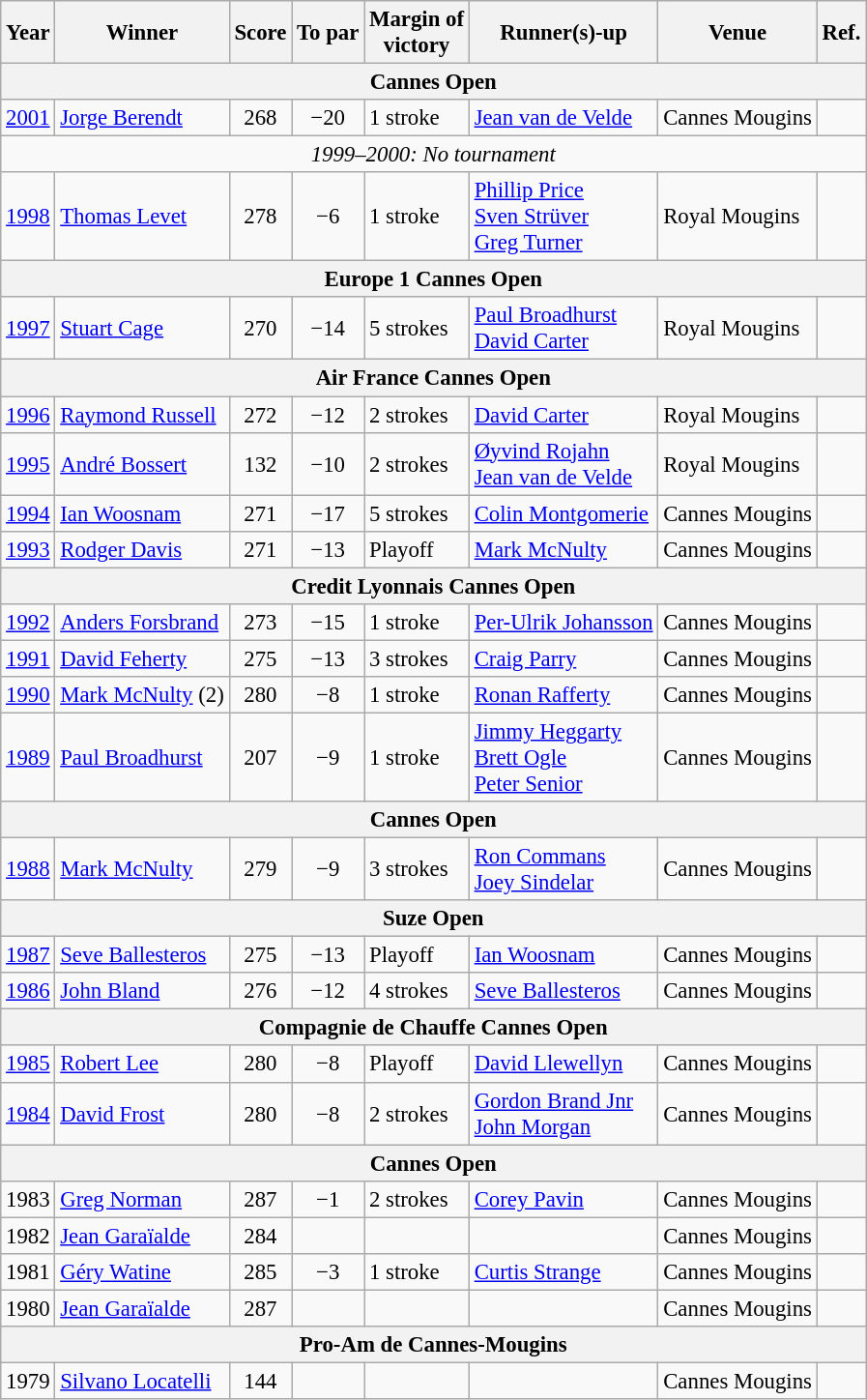<table class=wikitable style="font-size:95%">
<tr>
<th>Year</th>
<th>Winner</th>
<th>Score</th>
<th>To par</th>
<th>Margin of<br>victory</th>
<th>Runner(s)-up</th>
<th>Venue</th>
<th>Ref.</th>
</tr>
<tr>
<th colspan="8">Cannes Open</th>
</tr>
<tr>
<td><a href='#'>2001</a></td>
<td> <a href='#'>Jorge Berendt</a></td>
<td align="center">268</td>
<td align=center>−20</td>
<td>1 stroke</td>
<td> <a href='#'>Jean van de Velde</a></td>
<td>Cannes Mougins</td>
<td></td>
</tr>
<tr>
<td colspan="8" align=center><em>1999–2000: No tournament</em></td>
</tr>
<tr>
<td><a href='#'>1998</a></td>
<td> <a href='#'>Thomas Levet</a></td>
<td align="center">278</td>
<td align=center>−6</td>
<td>1 stroke</td>
<td> <a href='#'>Phillip Price</a><br> <a href='#'>Sven Strüver</a><br> <a href='#'>Greg Turner</a></td>
<td>Royal Mougins</td>
<td></td>
</tr>
<tr>
<th colspan="8">Europe 1 Cannes Open</th>
</tr>
<tr>
<td><a href='#'>1997</a></td>
<td> <a href='#'>Stuart Cage</a></td>
<td align="center">270</td>
<td align=center>−14</td>
<td>5 strokes</td>
<td> <a href='#'>Paul Broadhurst</a><br> <a href='#'>David Carter</a></td>
<td>Royal Mougins</td>
<td></td>
</tr>
<tr>
<th colspan="8">Air France Cannes Open</th>
</tr>
<tr>
<td><a href='#'>1996</a></td>
<td> <a href='#'>Raymond Russell</a></td>
<td align="center">272</td>
<td align=center>−12</td>
<td>2 strokes</td>
<td> <a href='#'>David Carter</a></td>
<td>Royal Mougins</td>
<td></td>
</tr>
<tr>
<td><a href='#'>1995</a></td>
<td> <a href='#'>André Bossert</a></td>
<td align="center">132</td>
<td align=center>−10</td>
<td>2 strokes</td>
<td> <a href='#'>Øyvind Rojahn</a><br> <a href='#'>Jean van de Velde</a></td>
<td>Royal Mougins</td>
<td></td>
</tr>
<tr>
<td><a href='#'>1994</a></td>
<td> <a href='#'>Ian Woosnam</a></td>
<td align="center">271</td>
<td align=center>−17</td>
<td>5 strokes</td>
<td> <a href='#'>Colin Montgomerie</a></td>
<td>Cannes Mougins</td>
<td></td>
</tr>
<tr>
<td><a href='#'>1993</a></td>
<td> <a href='#'>Rodger Davis</a></td>
<td align="center">271</td>
<td align=center>−13</td>
<td>Playoff</td>
<td> <a href='#'>Mark McNulty</a></td>
<td>Cannes Mougins</td>
<td></td>
</tr>
<tr>
<th colspan="8">Credit Lyonnais Cannes Open</th>
</tr>
<tr>
<td><a href='#'>1992</a></td>
<td> <a href='#'>Anders Forsbrand</a></td>
<td align="center">273</td>
<td align=center>−15</td>
<td>1 stroke</td>
<td> <a href='#'>Per-Ulrik Johansson</a></td>
<td>Cannes Mougins</td>
<td></td>
</tr>
<tr>
<td><a href='#'>1991</a></td>
<td> <a href='#'>David Feherty</a></td>
<td align="center">275</td>
<td align=center>−13</td>
<td>3 strokes</td>
<td> <a href='#'>Craig Parry</a></td>
<td>Cannes Mougins</td>
<td></td>
</tr>
<tr>
<td><a href='#'>1990</a></td>
<td> <a href='#'>Mark McNulty</a> (2)</td>
<td align="center">280</td>
<td align=center>−8</td>
<td>1 stroke</td>
<td> <a href='#'>Ronan Rafferty</a></td>
<td>Cannes Mougins</td>
<td></td>
</tr>
<tr>
<td><a href='#'>1989</a></td>
<td> <a href='#'>Paul Broadhurst</a></td>
<td align="center">207</td>
<td align=center>−9</td>
<td>1 stroke</td>
<td> <a href='#'>Jimmy Heggarty</a><br> <a href='#'>Brett Ogle</a><br> <a href='#'>Peter Senior</a></td>
<td>Cannes Mougins</td>
<td></td>
</tr>
<tr>
<th colspan="8">Cannes Open</th>
</tr>
<tr>
<td><a href='#'>1988</a></td>
<td> <a href='#'>Mark McNulty</a></td>
<td align="center">279</td>
<td align=center>−9</td>
<td>3 strokes</td>
<td> <a href='#'>Ron Commans</a><br> <a href='#'>Joey Sindelar</a></td>
<td>Cannes Mougins</td>
<td></td>
</tr>
<tr>
<th colspan="8">Suze Open</th>
</tr>
<tr>
<td><a href='#'>1987</a></td>
<td> <a href='#'>Seve Ballesteros</a></td>
<td align="center">275</td>
<td align=center>−13</td>
<td>Playoff</td>
<td> <a href='#'>Ian Woosnam</a></td>
<td>Cannes Mougins</td>
<td></td>
</tr>
<tr>
<td><a href='#'>1986</a></td>
<td> <a href='#'>John Bland</a></td>
<td align="center">276</td>
<td align=center>−12</td>
<td>4 strokes</td>
<td> <a href='#'>Seve Ballesteros</a></td>
<td>Cannes Mougins</td>
<td></td>
</tr>
<tr>
<th colspan="8">Compagnie de Chauffe Cannes Open</th>
</tr>
<tr>
<td><a href='#'>1985</a></td>
<td> <a href='#'>Robert Lee</a></td>
<td align="center">280</td>
<td align=center>−8</td>
<td>Playoff</td>
<td> <a href='#'>David Llewellyn</a></td>
<td>Cannes Mougins</td>
<td></td>
</tr>
<tr>
<td><a href='#'>1984</a></td>
<td> <a href='#'>David Frost</a></td>
<td align="center">280</td>
<td align=center>−8</td>
<td>2 strokes</td>
<td> <a href='#'>Gordon Brand Jnr</a><br> <a href='#'>John Morgan</a></td>
<td>Cannes Mougins</td>
<td></td>
</tr>
<tr>
<th colspan=8>Cannes Open</th>
</tr>
<tr>
<td>1983</td>
<td> <a href='#'>Greg Norman</a></td>
<td align=center>287</td>
<td align=center>−1</td>
<td>2 strokes</td>
<td> <a href='#'>Corey Pavin</a></td>
<td>Cannes Mougins</td>
<td></td>
</tr>
<tr>
<td>1982</td>
<td> <a href='#'>Jean Garaïalde</a></td>
<td align=center>284</td>
<td align=center></td>
<td></td>
<td></td>
<td>Cannes Mougins</td>
<td></td>
</tr>
<tr>
<td>1981</td>
<td> <a href='#'>Géry Watine</a></td>
<td align=center>285</td>
<td align=center>−3</td>
<td>1 stroke</td>
<td> <a href='#'>Curtis Strange</a></td>
<td>Cannes Mougins</td>
<td></td>
</tr>
<tr>
<td>1980</td>
<td> <a href='#'>Jean Garaïalde</a></td>
<td align=center>287</td>
<td align=center></td>
<td></td>
<td></td>
<td>Cannes Mougins</td>
<td></td>
</tr>
<tr>
<th colspan=8>Pro-Am de Cannes-Mougins</th>
</tr>
<tr>
<td>1979</td>
<td> <a href='#'>Silvano Locatelli</a></td>
<td align=center>144</td>
<td align=center></td>
<td></td>
<td></td>
<td>Cannes Mougins</td>
<td></td>
</tr>
</table>
